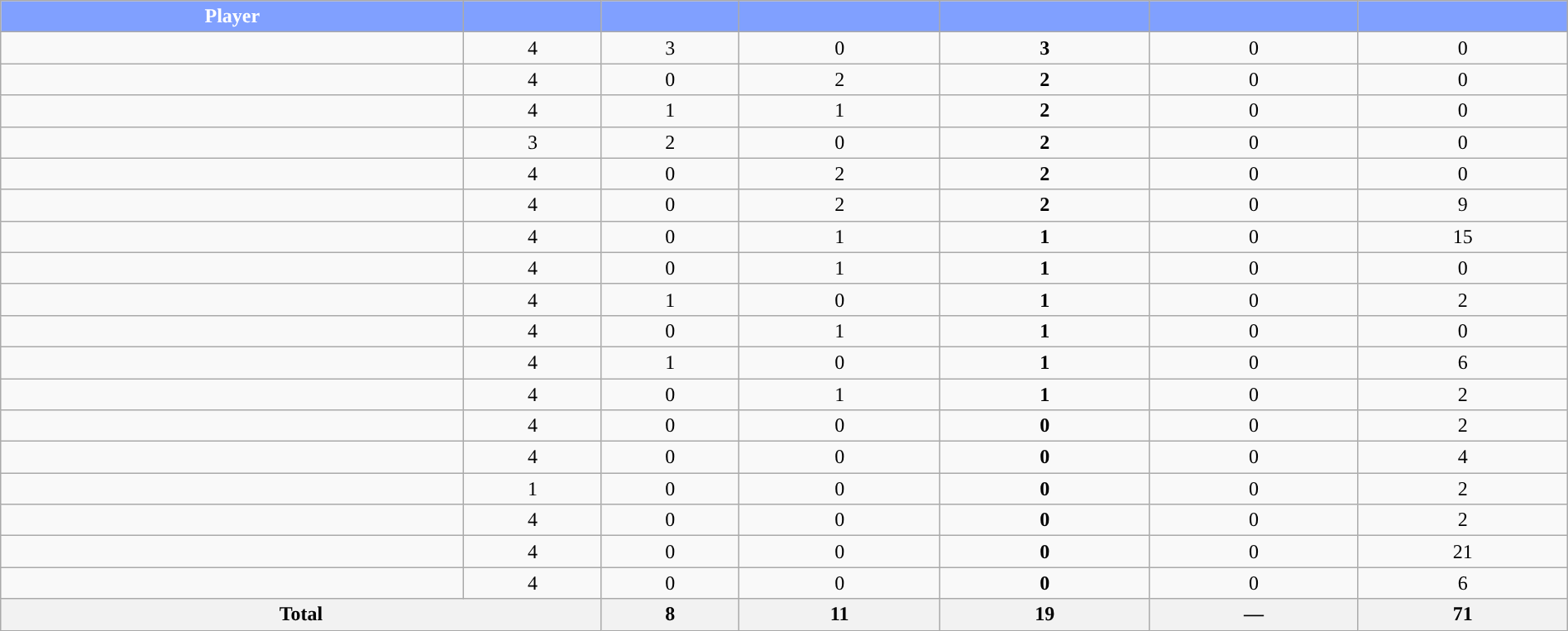<table class="wikitable sortable" style="width:100%; text-align:center;">
<tr>
<th style="color:white; background:#80A0FF; ">Player</th>
<th style="color:white; background:#80A0FF; "></th>
<th style="color:white; background:#80A0FF; "></th>
<th style="color:white; background:#80A0FF; "></th>
<th style="color:white; background:#80A0FF; "></th>
<th style="color:white; background:#80A0FF; "></th>
<th style="color:white; background:#80A0FF; "></th>
</tr>
<tr>
<td></td>
<td>4</td>
<td>3</td>
<td>0</td>
<td><strong>3</strong></td>
<td>0</td>
<td>0</td>
</tr>
<tr>
<td></td>
<td>4</td>
<td>0</td>
<td>2</td>
<td><strong>2</strong></td>
<td>0</td>
<td>0</td>
</tr>
<tr>
<td></td>
<td>4</td>
<td>1</td>
<td>1</td>
<td><strong>2</strong></td>
<td>0</td>
<td>0</td>
</tr>
<tr>
<td></td>
<td>3</td>
<td>2</td>
<td>0</td>
<td><strong>2</strong></td>
<td>0</td>
<td>0</td>
</tr>
<tr>
<td></td>
<td>4</td>
<td>0</td>
<td>2</td>
<td><strong>2</strong></td>
<td>0</td>
<td>0</td>
</tr>
<tr>
<td></td>
<td>4</td>
<td>0</td>
<td>2</td>
<td><strong>2</strong></td>
<td>0</td>
<td>9</td>
</tr>
<tr>
<td></td>
<td>4</td>
<td>0</td>
<td>1</td>
<td><strong>1</strong></td>
<td>0</td>
<td>15</td>
</tr>
<tr>
<td></td>
<td>4</td>
<td>0</td>
<td>1</td>
<td><strong>1</strong></td>
<td>0</td>
<td>0</td>
</tr>
<tr>
<td></td>
<td>4</td>
<td>1</td>
<td>0</td>
<td><strong>1</strong></td>
<td>0</td>
<td>2</td>
</tr>
<tr>
<td></td>
<td>4</td>
<td>0</td>
<td>1</td>
<td><strong>1</strong></td>
<td>0</td>
<td>0</td>
</tr>
<tr>
<td></td>
<td>4</td>
<td>1</td>
<td>0</td>
<td><strong>1</strong></td>
<td>0</td>
<td>6</td>
</tr>
<tr>
<td></td>
<td>4</td>
<td>0</td>
<td>1</td>
<td><strong>1</strong></td>
<td>0</td>
<td>2</td>
</tr>
<tr>
<td></td>
<td>4</td>
<td>0</td>
<td>0</td>
<td><strong>0</strong></td>
<td>0</td>
<td>2</td>
</tr>
<tr>
<td></td>
<td>4</td>
<td>0</td>
<td>0</td>
<td><strong>0</strong></td>
<td>0</td>
<td>4</td>
</tr>
<tr>
<td></td>
<td>1</td>
<td>0</td>
<td>0</td>
<td><strong>0</strong></td>
<td>0</td>
<td>2</td>
</tr>
<tr>
<td></td>
<td>4</td>
<td>0</td>
<td>0</td>
<td><strong>0</strong></td>
<td>0</td>
<td>2</td>
</tr>
<tr>
<td></td>
<td>4</td>
<td>0</td>
<td>0</td>
<td><strong>0</strong></td>
<td>0</td>
<td>21</td>
</tr>
<tr>
<td></td>
<td>4</td>
<td>0</td>
<td>0</td>
<td><strong>0</strong></td>
<td>0</td>
<td>6</td>
</tr>
<tr class="sortbottom">
<th colspan=2>Total</th>
<th>8</th>
<th>11</th>
<th>19</th>
<th>—</th>
<th>71</th>
</tr>
</table>
